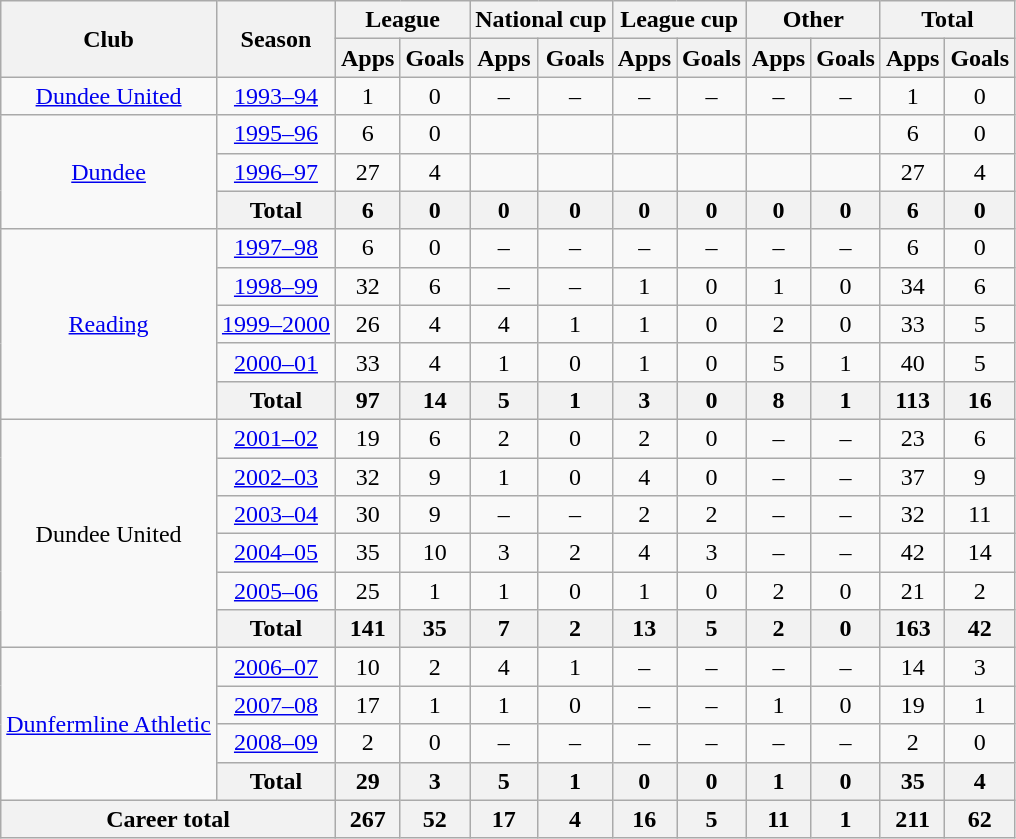<table class="wikitable" style="text-align:center">
<tr>
<th rowspan="2">Club</th>
<th rowspan="2">Season</th>
<th colspan="2">League</th>
<th colspan="2">National cup</th>
<th colspan="2">League cup</th>
<th colspan="2">Other</th>
<th colspan="2">Total</th>
</tr>
<tr>
<th>Apps</th>
<th>Goals</th>
<th>Apps</th>
<th>Goals</th>
<th>Apps</th>
<th>Goals</th>
<th>Apps</th>
<th>Goals</th>
<th>Apps</th>
<th>Goals</th>
</tr>
<tr>
<td><a href='#'>Dundee United</a></td>
<td><a href='#'>1993–94</a></td>
<td>1</td>
<td>0</td>
<td>–</td>
<td>–</td>
<td>–</td>
<td>–</td>
<td>–</td>
<td>–</td>
<td>1</td>
<td>0</td>
</tr>
<tr>
<td rowspan="3"><a href='#'>Dundee</a></td>
<td><a href='#'>1995–96</a></td>
<td>6</td>
<td>0</td>
<td></td>
<td></td>
<td></td>
<td></td>
<td></td>
<td></td>
<td>6</td>
<td>0</td>
</tr>
<tr>
<td><a href='#'>1996–97</a></td>
<td>27</td>
<td>4</td>
<td></td>
<td></td>
<td></td>
<td></td>
<td></td>
<td></td>
<td>27</td>
<td>4</td>
</tr>
<tr>
<th>Total</th>
<th>6</th>
<th>0</th>
<th>0</th>
<th>0</th>
<th>0</th>
<th>0</th>
<th>0</th>
<th>0</th>
<th>6</th>
<th>0</th>
</tr>
<tr>
<td rowspan="5"><a href='#'>Reading</a></td>
<td><a href='#'>1997–98</a></td>
<td>6</td>
<td>0</td>
<td>–</td>
<td>–</td>
<td>–</td>
<td>–</td>
<td>–</td>
<td>–</td>
<td>6</td>
<td>0</td>
</tr>
<tr>
<td><a href='#'>1998–99</a></td>
<td>32</td>
<td>6</td>
<td>–</td>
<td>–</td>
<td>1</td>
<td>0</td>
<td>1</td>
<td>0</td>
<td>34</td>
<td>6</td>
</tr>
<tr>
<td><a href='#'>1999–2000</a></td>
<td>26</td>
<td>4</td>
<td>4</td>
<td>1</td>
<td>1</td>
<td>0</td>
<td>2</td>
<td>0</td>
<td>33</td>
<td>5</td>
</tr>
<tr>
<td><a href='#'>2000–01</a></td>
<td>33</td>
<td>4</td>
<td>1</td>
<td>0</td>
<td>1</td>
<td>0</td>
<td>5</td>
<td>1</td>
<td>40</td>
<td>5</td>
</tr>
<tr>
<th>Total</th>
<th>97</th>
<th>14</th>
<th>5</th>
<th>1</th>
<th>3</th>
<th>0</th>
<th>8</th>
<th>1</th>
<th>113</th>
<th>16</th>
</tr>
<tr>
<td rowspan="6">Dundee United</td>
<td><a href='#'>2001–02</a></td>
<td>19</td>
<td>6</td>
<td>2</td>
<td>0</td>
<td>2</td>
<td>0</td>
<td>–</td>
<td>–</td>
<td>23</td>
<td>6</td>
</tr>
<tr>
<td><a href='#'>2002–03</a></td>
<td>32</td>
<td>9</td>
<td>1</td>
<td>0</td>
<td>4</td>
<td>0</td>
<td>–</td>
<td>–</td>
<td>37</td>
<td>9</td>
</tr>
<tr>
<td><a href='#'>2003–04</a></td>
<td>30</td>
<td>9</td>
<td>–</td>
<td>–</td>
<td>2</td>
<td>2</td>
<td>–</td>
<td>–</td>
<td>32</td>
<td>11</td>
</tr>
<tr>
<td><a href='#'>2004–05</a></td>
<td>35</td>
<td>10</td>
<td>3</td>
<td>2</td>
<td>4</td>
<td>3</td>
<td>–</td>
<td>–</td>
<td>42</td>
<td>14</td>
</tr>
<tr>
<td><a href='#'>2005–06</a></td>
<td>25</td>
<td>1</td>
<td>1</td>
<td>0</td>
<td>1</td>
<td>0</td>
<td>2</td>
<td>0</td>
<td>21</td>
<td>2</td>
</tr>
<tr>
<th>Total</th>
<th>141</th>
<th>35</th>
<th>7</th>
<th>2</th>
<th>13</th>
<th>5</th>
<th>2</th>
<th>0</th>
<th>163</th>
<th>42</th>
</tr>
<tr>
<td rowspan="4"><a href='#'>Dunfermline Athletic</a></td>
<td><a href='#'>2006–07</a></td>
<td>10</td>
<td>2</td>
<td>4</td>
<td>1</td>
<td>–</td>
<td>–</td>
<td>–</td>
<td>–</td>
<td>14</td>
<td>3</td>
</tr>
<tr>
<td><a href='#'>2007–08</a></td>
<td>17</td>
<td>1</td>
<td>1</td>
<td>0</td>
<td>–</td>
<td>–</td>
<td>1</td>
<td>0</td>
<td>19</td>
<td>1</td>
</tr>
<tr>
<td><a href='#'>2008–09</a></td>
<td>2</td>
<td>0</td>
<td>–</td>
<td>–</td>
<td>–</td>
<td>–</td>
<td>–</td>
<td>–</td>
<td>2</td>
<td>0</td>
</tr>
<tr>
<th>Total</th>
<th>29</th>
<th>3</th>
<th>5</th>
<th>1</th>
<th>0</th>
<th>0</th>
<th>1</th>
<th>0</th>
<th>35</th>
<th>4</th>
</tr>
<tr>
<th colspan="2">Career total</th>
<th>267</th>
<th>52</th>
<th>17</th>
<th>4</th>
<th>16</th>
<th>5</th>
<th>11</th>
<th>1</th>
<th>211</th>
<th>62</th>
</tr>
</table>
